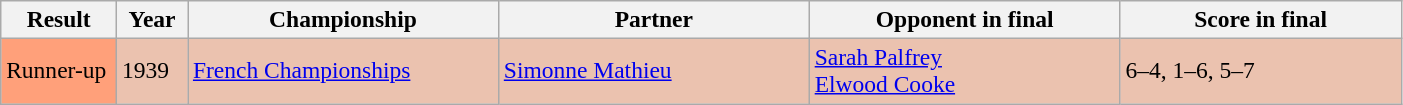<table class="sortable wikitable" style=font-size:98%>
<tr>
<th width=70>Result</th>
<th width=40>Year</th>
<th width=200>Championship</th>
<th width=200>Partner</th>
<th width=200>Opponent in final</th>
<th width=180 class="unsortable">Score in final</th>
</tr>
<tr bgcolor=#EBC2AF>
<td bgcolor="FFA07A">Runner-up</td>
<td>1939</td>
<td><a href='#'>French Championships</a></td>
<td> <a href='#'>Simonne Mathieu</a></td>
<td> <a href='#'>Sarah Palfrey</a> <br>  <a href='#'>Elwood Cooke</a></td>
<td>6–4, 1–6, 5–7</td>
</tr>
</table>
